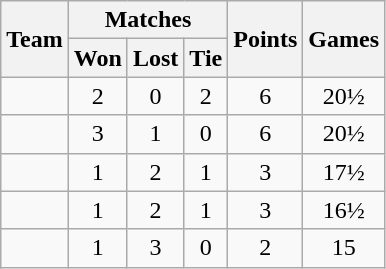<table class="wikitable" style="text-align:center">
<tr>
<th rowspan=2>Team</th>
<th colspan=3>Matches</th>
<th rowspan=2>Points</th>
<th rowspan=2>Games</th>
</tr>
<tr>
<th>Won</th>
<th>Lost</th>
<th>Tie</th>
</tr>
<tr>
<td align=left></td>
<td>2</td>
<td>0</td>
<td>2</td>
<td>6</td>
<td>20½</td>
</tr>
<tr>
<td align=left></td>
<td>3</td>
<td>1</td>
<td>0</td>
<td>6</td>
<td>20½</td>
</tr>
<tr>
<td align=left></td>
<td>1</td>
<td>2</td>
<td>1</td>
<td>3</td>
<td>17½</td>
</tr>
<tr>
<td align=left></td>
<td>1</td>
<td>2</td>
<td>1</td>
<td>3</td>
<td>16½</td>
</tr>
<tr>
<td align=left></td>
<td>1</td>
<td>3</td>
<td>0</td>
<td>2</td>
<td>15</td>
</tr>
</table>
